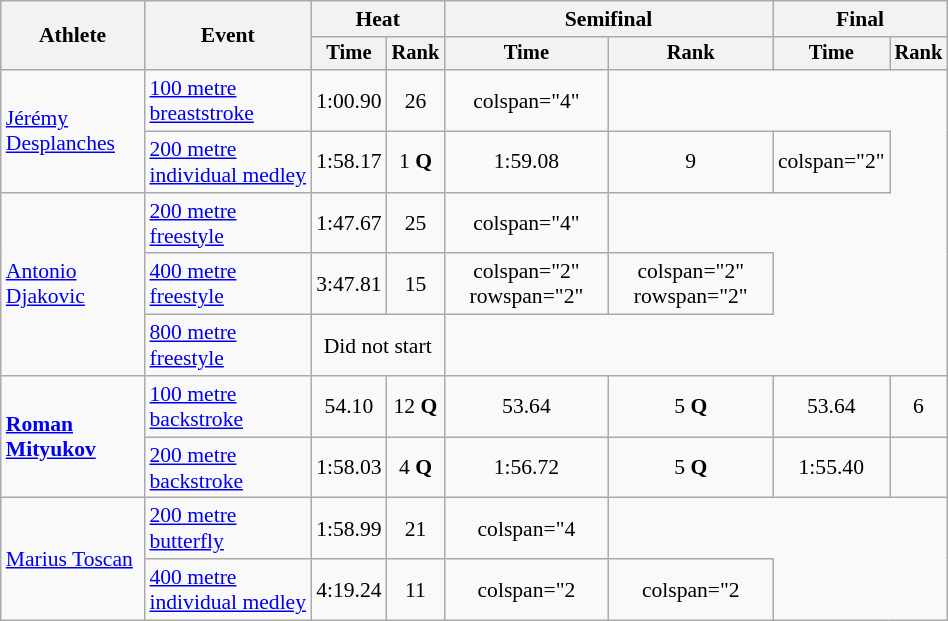<table class="wikitable" style="text-align:center; font-size:90%; width:50%;">
<tr>
<th rowspan="2">Athlete</th>
<th rowspan="2">Event</th>
<th colspan="2">Heat</th>
<th colspan="2">Semifinal</th>
<th colspan="2">Final</th>
</tr>
<tr style="font-size:95%">
<th>Time</th>
<th>Rank</th>
<th>Time</th>
<th>Rank</th>
<th>Time</th>
<th>Rank</th>
</tr>
<tr align=center>
<td align=left rowspan="2"><a href='#'>Jérémy Desplanches</a></td>
<td align=left><a href='#'>100 metre breaststroke</a></td>
<td>1:00.90</td>
<td>26</td>
<td>colspan="4" </td>
</tr>
<tr align=center>
<td align=left><a href='#'>200 metre individual medley</a></td>
<td>1:58.17</td>
<td>1 <strong>Q</strong></td>
<td>1:59.08</td>
<td>9</td>
<td>colspan="2" </td>
</tr>
<tr align=center>
<td align=left rowspan="3"><a href='#'>Antonio Djakovic</a></td>
<td align=left><a href='#'>200 metre freestyle</a></td>
<td>1:47.67</td>
<td>25</td>
<td>colspan="4" </td>
</tr>
<tr align=center>
<td align=left><a href='#'>400 metre freestyle</a></td>
<td>3:47.81</td>
<td>15</td>
<td>colspan="2" rowspan="2" </td>
<td>colspan="2" rowspan="2" </td>
</tr>
<tr align=center>
<td align=left><a href='#'>800 metre freestyle</a></td>
<td colspan="2">Did not start</td>
</tr>
<tr align=center>
<td align=left rowspan="2"><strong><a href='#'>Roman Mityukov</a></strong></td>
<td align=left><a href='#'>100 metre backstroke</a></td>
<td>54.10</td>
<td>12 <strong>Q</strong></td>
<td>53.64</td>
<td>5 <strong>Q</strong></td>
<td>53.64</td>
<td>6</td>
</tr>
<tr align=center>
<td align=left><a href='#'>200 metre backstroke</a></td>
<td>1:58.03</td>
<td>4 <strong>Q</strong></td>
<td>1:56.72</td>
<td>5 <strong>Q</strong></td>
<td>1:55.40</td>
<td></td>
</tr>
<tr align=center>
<td align=left rowspan="2"><a href='#'>Marius Toscan</a></td>
<td align=left><a href='#'>200 metre butterfly</a></td>
<td>1:58.99</td>
<td>21</td>
<td>colspan="4  </td>
</tr>
<tr align=center>
<td align=left><a href='#'>400 metre individual medley</a></td>
<td>4:19.24</td>
<td>11</td>
<td>colspan="2  </td>
<td>colspan="2  </td>
</tr>
</table>
